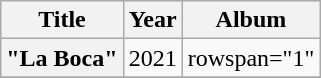<table class="wikitable plainrowheaders" style="text-align:center;">
<tr>
<th scope="col" rowspan="1">Title</th>
<th scope="col" rowspan="1">Year</th>
<th scope="col" rowspan="1">Album</th>
</tr>
<tr>
<th scope="row">"La Boca"<br></th>
<td>2021</td>
<td>rowspan="1" </td>
</tr>
<tr>
</tr>
</table>
